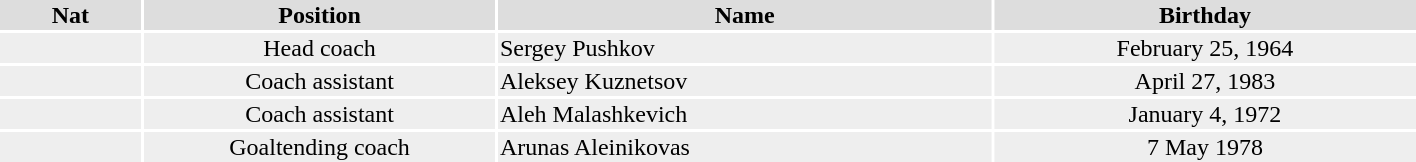<table width=75%>
<tr>
<td align=center colspan=4></td>
</tr>
<tr bgcolor="#dddddd">
<th width=10%>Nat</th>
<th width=25%>Position</th>
<th width=35%>Name</th>
<th width=30%>Birthday</th>
</tr>
<tr bgcolor="#eeeeee" align=center>
<td></td>
<td>Head coach</td>
<td align=left>Sergey Pushkov</td>
<td>February 25, 1964</td>
</tr>
<tr bgcolor="#eeeeee" align=center>
<td></td>
<td>Coach assistant</td>
<td align=left>Aleksey Kuznetsov</td>
<td>April 27, 1983</td>
</tr>
<tr bgcolor="#eeeeee" align=center>
<td></td>
<td>Coach assistant</td>
<td align=left>Aleh Malashkevich</td>
<td>January 4, 1972</td>
</tr>
<tr bgcolor="#eeeeee" align=center>
<td></td>
<td>Goaltending coach</td>
<td align=left>Arunas Aleinikovas</td>
<td>7 May 1978</td>
</tr>
<tr bgcolor="#eeeeee" align=center>
</tr>
</table>
